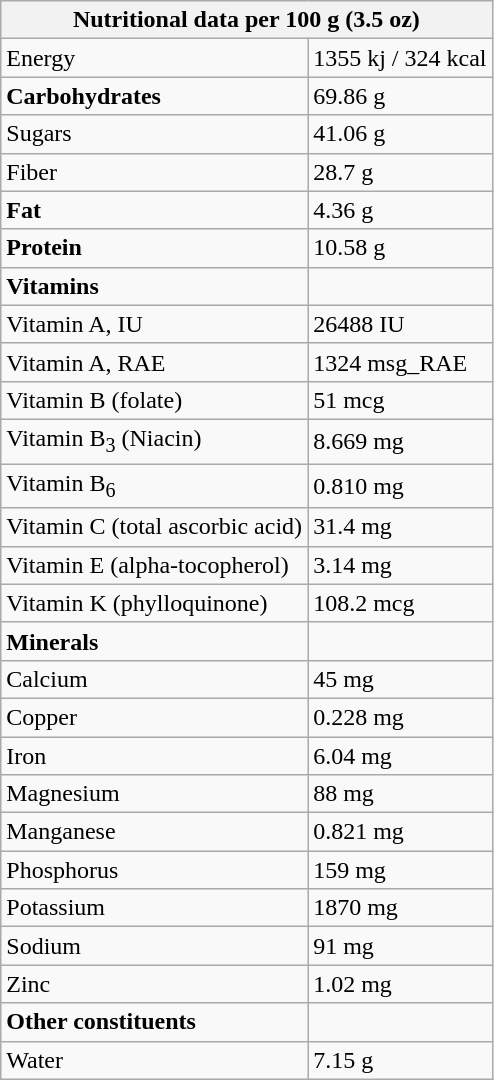<table class="wikitable">
<tr>
<th colspan="2">Nutritional data per 100 g (3.5 oz)</th>
</tr>
<tr>
<td>Energy</td>
<td>1355 kj / 324 kcal</td>
</tr>
<tr>
<td><strong>Carbohydrates</strong></td>
<td>69.86 g</td>
</tr>
<tr>
<td>Sugars</td>
<td>41.06 g</td>
</tr>
<tr>
<td>Fiber</td>
<td>28.7 g</td>
</tr>
<tr>
<td><strong>Fat</strong></td>
<td>4.36 g</td>
</tr>
<tr>
<td><strong>Protein</strong></td>
<td>10.58 g</td>
</tr>
<tr>
<td><strong>Vitamins</strong></td>
<td></td>
</tr>
<tr>
<td>Vitamin A, IU</td>
<td>26488 IU</td>
</tr>
<tr>
<td>Vitamin A, RAE</td>
<td>1324 msg_RAE</td>
</tr>
<tr>
<td>Vitamin B (folate)</td>
<td>51 mcg</td>
</tr>
<tr>
<td>Vitamin B<sub>3</sub> (Niacin)</td>
<td>8.669 mg</td>
</tr>
<tr>
<td>Vitamin B<sub>6</sub></td>
<td>0.810 mg</td>
</tr>
<tr>
<td>Vitamin C (total ascorbic acid)</td>
<td>31.4 mg</td>
</tr>
<tr>
<td>Vitamin E (alpha-tocopherol)</td>
<td>3.14 mg</td>
</tr>
<tr>
<td>Vitamin K (phylloquinone)</td>
<td>108.2 mcg</td>
</tr>
<tr>
<td><strong>Minerals</strong></td>
<td></td>
</tr>
<tr>
<td>Calcium</td>
<td>45 mg</td>
</tr>
<tr>
<td>Copper</td>
<td>0.228 mg</td>
</tr>
<tr>
<td>Iron</td>
<td>6.04 mg</td>
</tr>
<tr>
<td>Magnesium</td>
<td>88 mg</td>
</tr>
<tr>
<td>Manganese</td>
<td>0.821 mg</td>
</tr>
<tr>
<td>Phosphorus</td>
<td>159 mg</td>
</tr>
<tr>
<td>Potassium</td>
<td>1870 mg</td>
</tr>
<tr>
<td>Sodium</td>
<td>91 mg</td>
</tr>
<tr>
<td>Zinc</td>
<td>1.02 mg</td>
</tr>
<tr>
<td><strong>Other constituents</strong></td>
<td></td>
</tr>
<tr>
<td>Water</td>
<td>7.15 g</td>
</tr>
</table>
